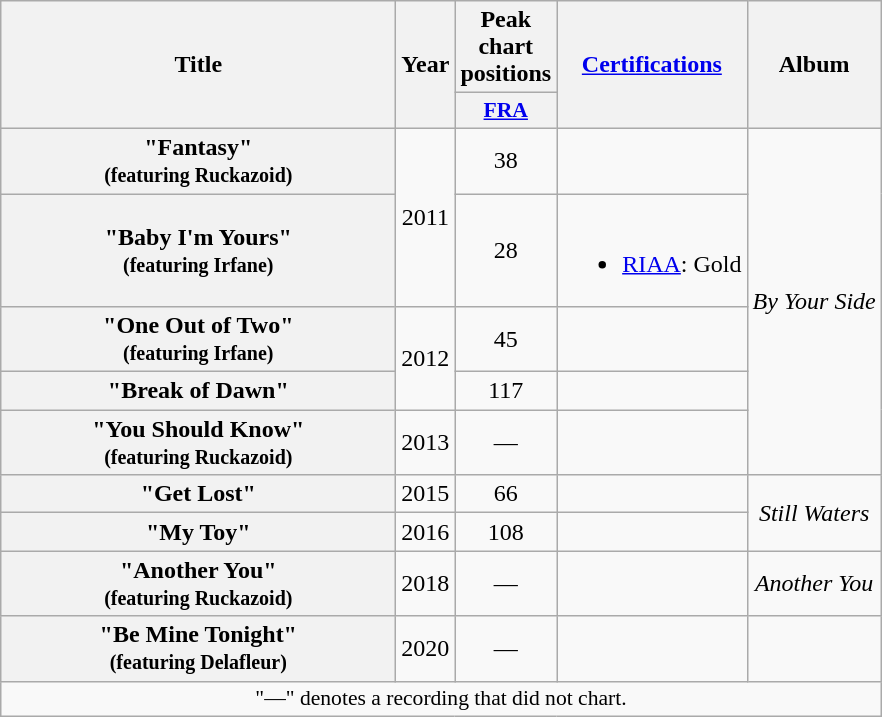<table class="wikitable plainrowheaders" style="text-align:center;">
<tr>
<th scope="col" rowspan="2" style="width:16em;">Title</th>
<th scope="col" rowspan="2">Year</th>
<th scope="col">Peak chart positions</th>
<th rowspan="2"><a href='#'>Certifications</a></th>
<th rowspan="2" scope="col">Album</th>
</tr>
<tr>
<th scope="col" style="width:3em;font-size:90%;"><a href='#'>FRA</a><br></th>
</tr>
<tr>
<th scope="row">"Fantasy" <br><small>(featuring Ruckazoid)</small></th>
<td rowspan="2">2011</td>
<td>38</td>
<td></td>
<td rowspan="5"><em>By Your Side</em></td>
</tr>
<tr>
<th scope="row">"Baby I'm Yours" <br><small>(featuring Irfane)</small></th>
<td>28</td>
<td><br><ul><li><a href='#'>RIAA</a>: Gold</li></ul></td>
</tr>
<tr>
<th scope="row">"One Out of Two" <br><small>(featuring Irfane)</small></th>
<td rowspan="2">2012</td>
<td>45</td>
<td></td>
</tr>
<tr>
<th scope="row">"Break of Dawn"</th>
<td>117</td>
<td></td>
</tr>
<tr>
<th scope="row">"You Should Know" <br><small>(featuring Ruckazoid)</small></th>
<td>2013</td>
<td>—</td>
<td></td>
</tr>
<tr>
<th scope="row">"Get Lost"</th>
<td>2015</td>
<td>66</td>
<td></td>
<td rowspan="2"><em>Still Waters</em></td>
</tr>
<tr>
<th scope="row">"My Toy"</th>
<td>2016</td>
<td>108</td>
<td></td>
</tr>
<tr>
<th scope="row">"Another You" <br><small>(featuring Ruckazoid)</small></th>
<td>2018</td>
<td>—</td>
<td></td>
<td><em>Another You</em></td>
</tr>
<tr>
<th scope="row">"Be Mine Tonight" <br><small>(featuring Delafleur)</small></th>
<td>2020</td>
<td>—</td>
<td></td>
<td></td>
</tr>
<tr>
<td colspan="5" style="font-size:90%">"—" denotes a recording that did not chart.</td>
</tr>
</table>
